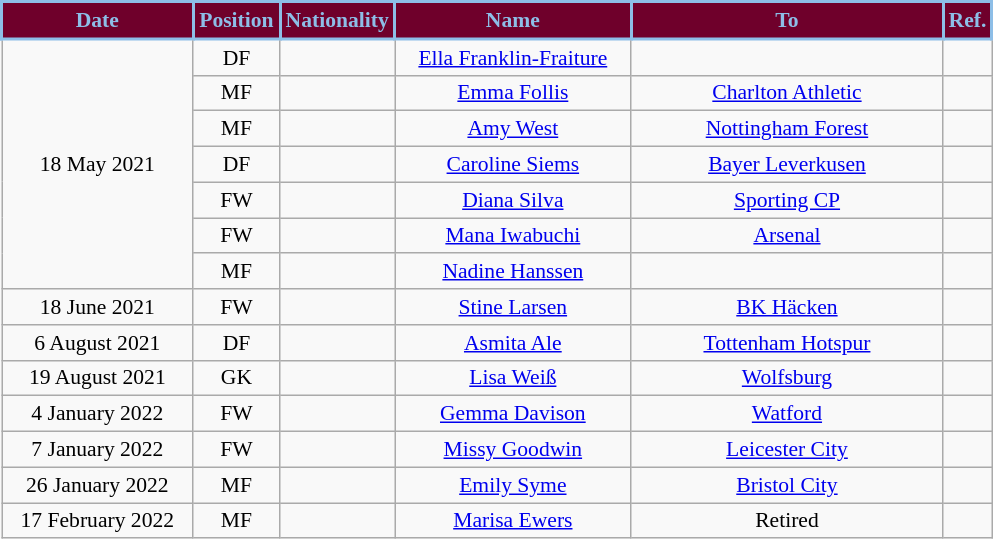<table class="wikitable" style="text-align:center; font-size:90%; ">
<tr>
<th style="background:#6F002B; color:#8DBEE7;border:2px solid #8DBEE7; width:120px;">Date</th>
<th style="background:#6F002B; color:#8DBEE7;border:2px solid #8DBEE7; width:50px;">Position</th>
<th style="background:#6F002B; color:#8DBEE7;border:2px solid #8DBEE7; width:50px;">Nationality</th>
<th style="background:#6F002B; color:#8DBEE7;border:2px solid #8DBEE7; width:150px;">Name</th>
<th style="background:#6F002B; color:#8DBEE7;border:2px solid #8DBEE7; width:200px;">To</th>
<th style="background:#6F002B; color:#8DBEE7;border:2px solid #8DBEE7; width:25px;">Ref.</th>
</tr>
<tr>
<td rowspan="7">18 May 2021</td>
<td>DF</td>
<td></td>
<td><a href='#'>Ella Franklin-Fraiture</a></td>
<td></td>
<td></td>
</tr>
<tr>
<td>MF</td>
<td></td>
<td><a href='#'>Emma Follis</a></td>
<td> <a href='#'>Charlton Athletic</a></td>
<td></td>
</tr>
<tr>
<td>MF</td>
<td></td>
<td><a href='#'>Amy West</a></td>
<td> <a href='#'>Nottingham Forest</a></td>
<td></td>
</tr>
<tr>
<td>DF</td>
<td></td>
<td><a href='#'>Caroline Siems</a></td>
<td> <a href='#'>Bayer Leverkusen</a></td>
<td></td>
</tr>
<tr>
<td>FW</td>
<td></td>
<td><a href='#'>Diana Silva</a></td>
<td> <a href='#'>Sporting CP</a></td>
<td></td>
</tr>
<tr>
<td>FW</td>
<td></td>
<td><a href='#'>Mana Iwabuchi</a></td>
<td> <a href='#'>Arsenal</a></td>
<td></td>
</tr>
<tr>
<td>MF</td>
<td></td>
<td><a href='#'>Nadine Hanssen</a></td>
<td></td>
<td></td>
</tr>
<tr>
<td>18 June 2021</td>
<td>FW</td>
<td></td>
<td><a href='#'>Stine Larsen</a></td>
<td> <a href='#'>BK Häcken</a></td>
<td></td>
</tr>
<tr>
<td>6 August 2021</td>
<td>DF</td>
<td></td>
<td><a href='#'>Asmita Ale</a></td>
<td> <a href='#'>Tottenham Hotspur</a></td>
<td></td>
</tr>
<tr>
<td>19 August 2021</td>
<td>GK</td>
<td></td>
<td><a href='#'>Lisa Weiß</a></td>
<td> <a href='#'>Wolfsburg</a></td>
<td></td>
</tr>
<tr>
<td>4 January 2022</td>
<td>FW</td>
<td></td>
<td><a href='#'>Gemma Davison</a></td>
<td> <a href='#'>Watford</a></td>
<td></td>
</tr>
<tr>
<td>7 January 2022</td>
<td>FW</td>
<td></td>
<td><a href='#'>Missy Goodwin</a></td>
<td> <a href='#'>Leicester City</a></td>
<td></td>
</tr>
<tr>
<td>26 January 2022</td>
<td>MF</td>
<td></td>
<td><a href='#'>Emily Syme</a></td>
<td> <a href='#'>Bristol City</a></td>
<td></td>
</tr>
<tr>
<td>17 February 2022</td>
<td>MF</td>
<td></td>
<td><a href='#'>Marisa Ewers</a></td>
<td>Retired</td>
<td></td>
</tr>
</table>
